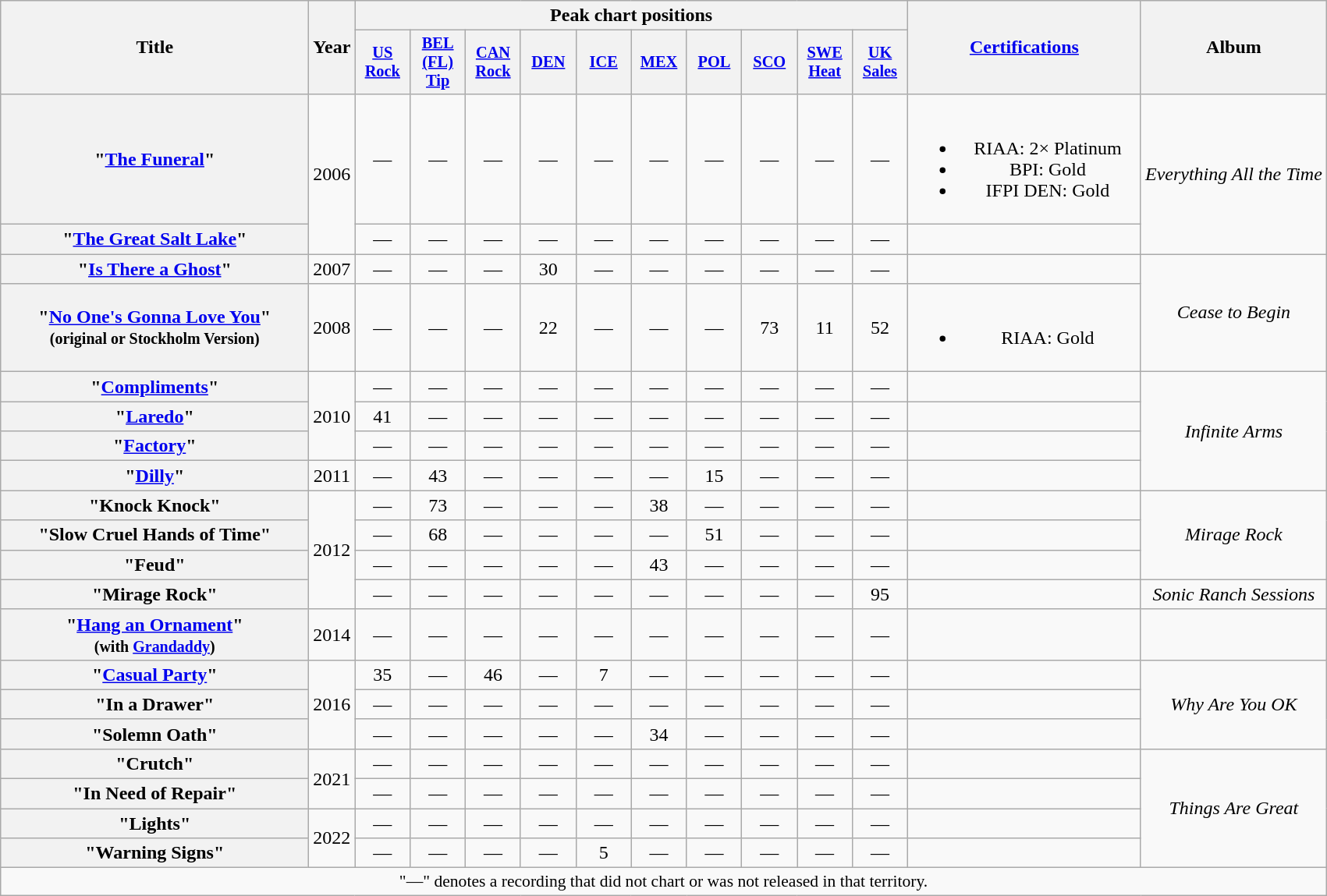<table class="wikitable plainrowheaders" style="text-align:center;">
<tr>
<th scope="col" rowspan="2" style="width:16em;">Title</th>
<th scope="col" rowspan="2">Year</th>
<th scope="col" colspan="10">Peak chart positions</th>
<th scope="col" rowspan="2" style="width:12em;"><a href='#'>Certifications</a></th>
<th scope="col" rowspan="2">Album</th>
</tr>
<tr>
<th scope="col" style="width:3em;font-size:85%;"><a href='#'>US<br>Rock</a><br></th>
<th scope="col" style="width:3em;font-size:85%;"><a href='#'>BEL<br>(FL)<br>Tip</a><br></th>
<th scope="col" style="width:3em;font-size:85%;"><a href='#'>CAN<br>Rock</a><br></th>
<th scope="col" style="width:3em;font-size:85%;"><a href='#'>DEN</a><br></th>
<th scope="col" style="width:3em;font-size:85%;"><a href='#'>ICE</a><br></th>
<th scope="col" style="width:3em;font-size:85%;"><a href='#'>MEX</a><br></th>
<th scope="col" style="width:3em;font-size:85%;"><a href='#'>POL</a><br></th>
<th scope="col" style="width:3em;font-size:85%;"><a href='#'>SCO</a><br></th>
<th scope="col" style="width:3em;font-size:85%;"><a href='#'>SWE<br>Heat</a><br></th>
<th scope="col" style="width:3em;font-size:85%;"><a href='#'>UK<br>Sales</a><br></th>
</tr>
<tr>
<th scope="row">"<a href='#'>The Funeral</a>"</th>
<td rowspan="2">2006</td>
<td>—</td>
<td>—</td>
<td>—</td>
<td>—</td>
<td>—</td>
<td>—</td>
<td>—</td>
<td>—</td>
<td>—</td>
<td>—</td>
<td><br><ul><li>RIAA: 2× Platinum</li><li>BPI: Gold</li><li>IFPI DEN: Gold</li></ul></td>
<td rowspan="2"><em>Everything All the Time</em></td>
</tr>
<tr>
<th scope="row">"<a href='#'>The Great Salt Lake</a>"</th>
<td>—</td>
<td>—</td>
<td>—</td>
<td>—</td>
<td>—</td>
<td>—</td>
<td>—</td>
<td>—</td>
<td>—</td>
<td>—</td>
<td></td>
</tr>
<tr>
<th scope="row">"<a href='#'>Is There a Ghost</a>"</th>
<td>2007</td>
<td>—</td>
<td>—</td>
<td>—</td>
<td>30</td>
<td>—</td>
<td>—</td>
<td>—</td>
<td>—</td>
<td>—</td>
<td>—</td>
<td></td>
<td rowspan="2"><em>Cease to Begin</em></td>
</tr>
<tr>
<th scope="row">"<a href='#'>No One's Gonna Love You</a>"<br><small>(original or Stockholm Version)</small></th>
<td>2008</td>
<td>—</td>
<td>—</td>
<td>—</td>
<td>22</td>
<td>—</td>
<td>—</td>
<td>—</td>
<td>73</td>
<td>11</td>
<td>52</td>
<td><br><ul><li>RIAA: Gold</li></ul></td>
</tr>
<tr>
<th scope="row">"<a href='#'>Compliments</a>"</th>
<td rowspan="3">2010</td>
<td>—</td>
<td>—</td>
<td>—</td>
<td>—</td>
<td>—</td>
<td>—</td>
<td>—</td>
<td>—</td>
<td>—</td>
<td>—</td>
<td></td>
<td rowspan="4"><em>Infinite Arms</em></td>
</tr>
<tr>
<th scope="row">"<a href='#'>Laredo</a>"</th>
<td>41</td>
<td>—</td>
<td>—</td>
<td>—</td>
<td>—</td>
<td>—</td>
<td>—</td>
<td>—</td>
<td>—</td>
<td>—</td>
<td></td>
</tr>
<tr>
<th scope="row">"<a href='#'>Factory</a>"</th>
<td>—</td>
<td>—</td>
<td>—</td>
<td>—</td>
<td>—</td>
<td>—</td>
<td>—</td>
<td>—</td>
<td>—</td>
<td>—</td>
<td></td>
</tr>
<tr>
<th scope="row">"<a href='#'>Dilly</a>"</th>
<td>2011</td>
<td>—</td>
<td>43</td>
<td>—</td>
<td>—</td>
<td>—</td>
<td>—</td>
<td>15</td>
<td>—</td>
<td>—</td>
<td>—</td>
<td></td>
</tr>
<tr>
<th scope="row">"Knock Knock"</th>
<td rowspan="4">2012</td>
<td>—</td>
<td>73</td>
<td>—</td>
<td>—</td>
<td>—</td>
<td>38</td>
<td>—</td>
<td>—</td>
<td>—</td>
<td>—</td>
<td></td>
<td rowspan="3"><em>Mirage Rock</em></td>
</tr>
<tr>
<th scope="row">"Slow Cruel Hands of Time"</th>
<td>—</td>
<td>68</td>
<td>—</td>
<td>—</td>
<td>—</td>
<td>—</td>
<td>51</td>
<td>—</td>
<td>—</td>
<td>—</td>
<td></td>
</tr>
<tr>
<th scope="row">"Feud"</th>
<td>—</td>
<td>—</td>
<td>—</td>
<td>—</td>
<td>—</td>
<td>43</td>
<td>—</td>
<td>—</td>
<td>—</td>
<td>—</td>
<td></td>
</tr>
<tr>
<th scope="row">"Mirage Rock"</th>
<td>—</td>
<td>—</td>
<td>—</td>
<td>—</td>
<td>—</td>
<td>—</td>
<td>—</td>
<td>—</td>
<td>—</td>
<td>95</td>
<td></td>
<td><em>Sonic Ranch Sessions</em></td>
</tr>
<tr>
<th scope="row">"<a href='#'>Hang an Ornament</a>"<br><small>(with <a href='#'>Grandaddy</a>)</small></th>
<td>2014</td>
<td>—</td>
<td>—</td>
<td>—</td>
<td>—</td>
<td>—</td>
<td>—</td>
<td>—</td>
<td>—</td>
<td>—</td>
<td>—</td>
<td></td>
<td></td>
</tr>
<tr>
<th scope="row">"<a href='#'>Casual Party</a>"</th>
<td rowspan="3">2016</td>
<td>35</td>
<td>—</td>
<td>46</td>
<td>—</td>
<td>7</td>
<td>—</td>
<td>—</td>
<td>—</td>
<td>—</td>
<td>—</td>
<td></td>
<td rowspan="3"><em>Why Are You OK</em></td>
</tr>
<tr>
<th scope="row">"In a Drawer"</th>
<td>—</td>
<td>—</td>
<td>—</td>
<td>—</td>
<td>—</td>
<td>—</td>
<td>—</td>
<td>—</td>
<td>—</td>
<td>—</td>
<td></td>
</tr>
<tr>
<th scope="row">"Solemn Oath"</th>
<td>—</td>
<td>—</td>
<td>—</td>
<td>—</td>
<td>—</td>
<td>34</td>
<td>—</td>
<td>—</td>
<td>—</td>
<td>—</td>
<td></td>
</tr>
<tr>
<th scope="row">"Crutch"</th>
<td rowspan="2">2021</td>
<td>—</td>
<td>—</td>
<td>—</td>
<td>—</td>
<td>—</td>
<td>—</td>
<td>—</td>
<td>—</td>
<td>—</td>
<td>—</td>
<td></td>
<td rowspan="4"><em>Things Are Great</em></td>
</tr>
<tr>
<th scope="row">"In Need of Repair"</th>
<td>—</td>
<td>—</td>
<td>—</td>
<td>—</td>
<td>—</td>
<td>—</td>
<td>—</td>
<td>—</td>
<td>—</td>
<td>—</td>
<td></td>
</tr>
<tr>
<th scope="row">"Lights"</th>
<td rowspan="2">2022</td>
<td>—</td>
<td>—</td>
<td>—</td>
<td>—</td>
<td>—</td>
<td>—</td>
<td>—</td>
<td>—</td>
<td>—</td>
<td>—</td>
<td></td>
</tr>
<tr>
<th scope="row">"Warning Signs"</th>
<td>—</td>
<td>—</td>
<td>—</td>
<td>—</td>
<td>5</td>
<td>—</td>
<td>—</td>
<td>—</td>
<td>—</td>
<td>—</td>
<td></td>
</tr>
<tr>
<td colspan="14" style="font-size:90%">"—" denotes a recording that did not chart or was not released in that territory.</td>
</tr>
</table>
